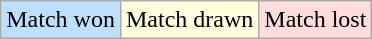<table class="wikitable">
<tr>
<td bgcolor="#bfdfff">Match won</td>
<td bgcolor="#ffffdd">Match drawn</td>
<td bgcolor="#ffdddd">Match lost</td>
</tr>
</table>
